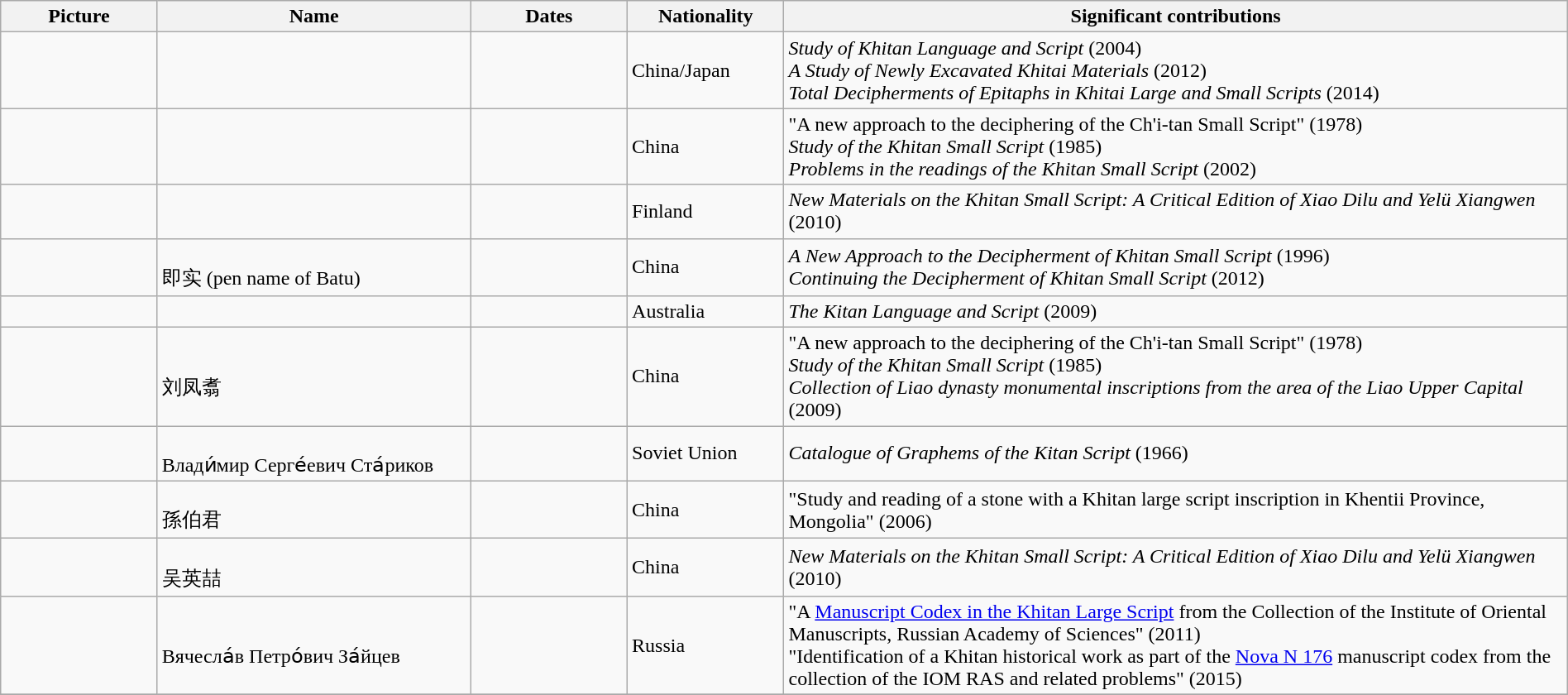<table class="wikitable sortable" style="width: 100%">
<tr>
<th width="10%">Picture</th>
<th width="20%">Name</th>
<th width="10%">Dates</th>
<th width="10%">Nationality</th>
<th class="unsortable" width="50%">Significant contributions</th>
</tr>
<tr>
<td></td>
<td><br></td>
<td></td>
<td>China/Japan</td>
<td><em>Study of Khitan Language and Script</em> (2004)<br><em>A Study of Newly Excavated Khitai Materials</em> (2012)<br><em>Total Decipherments of Epitaphs in Khitai Large and Small Scripts</em> (2014)</td>
</tr>
<tr>
<td></td>
<td><br></td>
<td></td>
<td>China</td>
<td>"A new approach to the deciphering of the Ch'i-tan Small Script" (1978)<br><em>Study of the Khitan Small Script</em> (1985)<br><em>Problems in the readings of the Khitan Small Script</em> (2002)</td>
</tr>
<tr>
<td></td>
<td></td>
<td></td>
<td>Finland</td>
<td><em>New Materials on the Khitan Small Script: A Critical Edition of Xiao Dilu and Yelü Xiangwen</em> (2010)</td>
</tr>
<tr>
<td></td>
<td><br>即实 (pen name of Batu)</td>
<td></td>
<td>China</td>
<td><em>A New Approach to the Decipherment of Khitan Small Script</em> (1996)<br><em>Continuing the Decipherment of Khitan Small Script</em> (2012)</td>
</tr>
<tr>
<td></td>
<td></td>
<td></td>
<td>Australia</td>
<td><em>The Kitan Language and Script</em> (2009)</td>
</tr>
<tr>
<td></td>
<td><br>刘凤翥</td>
<td></td>
<td>China</td>
<td>"A new approach to the deciphering of the Ch'i-tan Small Script" (1978)<br><em>Study of the Khitan Small Script</em> (1985)<br><em>Collection of Liao dynasty monumental inscriptions from the area of the Liao Upper Capital</em> (2009)</td>
</tr>
<tr>
<td></td>
<td><br>Влади́мир Серге́евич Ста́риков</td>
<td></td>
<td>Soviet Union</td>
<td><em>Catalogue of Graphems of the Kitan Script</em> (1966)</td>
</tr>
<tr>
<td></td>
<td><br>孫伯君</td>
<td></td>
<td>China</td>
<td>"Study and reading of a stone with a Khitan large script inscription in Khentii Province, Mongolia" (2006)</td>
</tr>
<tr>
<td></td>
<td><br>吴英喆</td>
<td></td>
<td>China</td>
<td><em>New Materials on the Khitan Small Script: A Critical Edition of Xiao Dilu and Yelü Xiangwen</em> (2010)</td>
</tr>
<tr>
<td></td>
<td><br>Вячесла́в Петро́вич За́йцев</td>
<td></td>
<td>Russia</td>
<td>"A <a href='#'>Manuscript Codex in the Khitan Large Script</a> from the Collection of the Institute of Oriental Manuscripts, Russian Academy of Sciences" (2011)<br>"Identification of a Khitan historical work as part of the <a href='#'>Nova N 176</a> manuscript codex from the collection of the IOM RAS and related problems" (2015)</td>
</tr>
<tr>
</tr>
</table>
